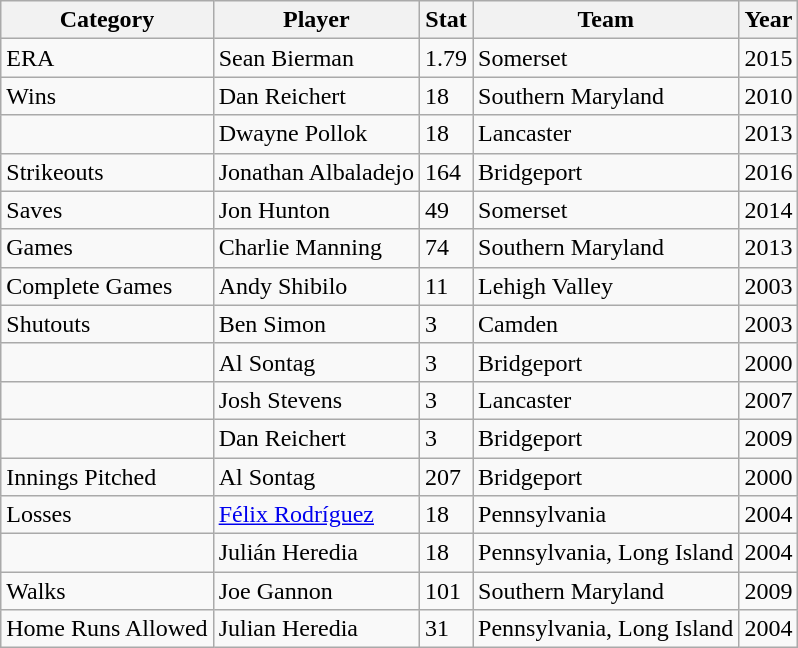<table class="wikitable">
<tr>
<th>Category</th>
<th>Player</th>
<th>Stat</th>
<th>Team</th>
<th>Year</th>
</tr>
<tr>
<td>ERA</td>
<td>Sean Bierman</td>
<td>1.79</td>
<td>Somerset</td>
<td>2015</td>
</tr>
<tr>
<td>Wins</td>
<td>Dan Reichert</td>
<td>18</td>
<td>Southern Maryland</td>
<td>2010</td>
</tr>
<tr>
<td></td>
<td>Dwayne Pollok</td>
<td>18</td>
<td>Lancaster</td>
<td>2013</td>
</tr>
<tr>
<td>Strikeouts</td>
<td>Jonathan Albaladejo</td>
<td>164</td>
<td>Bridgeport</td>
<td>2016</td>
</tr>
<tr>
<td>Saves</td>
<td>Jon Hunton</td>
<td>49</td>
<td>Somerset</td>
<td>2014</td>
</tr>
<tr>
<td>Games</td>
<td>Charlie Manning</td>
<td>74</td>
<td>Southern Maryland</td>
<td>2013</td>
</tr>
<tr>
<td>Complete Games</td>
<td>Andy Shibilo</td>
<td>11</td>
<td>Lehigh Valley</td>
<td>2003</td>
</tr>
<tr>
<td>Shutouts</td>
<td>Ben Simon</td>
<td>3</td>
<td>Camden</td>
<td>2003</td>
</tr>
<tr>
<td></td>
<td>Al Sontag</td>
<td>3</td>
<td>Bridgeport</td>
<td>2000</td>
</tr>
<tr>
<td></td>
<td>Josh Stevens</td>
<td>3</td>
<td>Lancaster</td>
<td>2007</td>
</tr>
<tr>
<td></td>
<td>Dan Reichert</td>
<td>3</td>
<td>Bridgeport</td>
<td>2009</td>
</tr>
<tr>
<td>Innings Pitched</td>
<td>Al Sontag</td>
<td>207</td>
<td>Bridgeport</td>
<td>2000</td>
</tr>
<tr>
<td>Losses</td>
<td><a href='#'>Félix Rodríguez</a></td>
<td>18</td>
<td>Pennsylvania</td>
<td>2004</td>
</tr>
<tr>
<td> </td>
<td>Julián Heredia</td>
<td>18</td>
<td>Pennsylvania, Long Island</td>
<td>2004</td>
</tr>
<tr>
<td>Walks</td>
<td>Joe Gannon</td>
<td>101</td>
<td>Southern Maryland</td>
<td>2009</td>
</tr>
<tr>
<td>Home Runs Allowed</td>
<td>Julian Heredia</td>
<td>31</td>
<td>Pennsylvania, Long Island</td>
<td>2004</td>
</tr>
</table>
